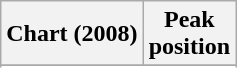<table class="wikitable sortable">
<tr>
<th align="left">Chart (2008)</th>
<th align="center">Peak<br>position</th>
</tr>
<tr>
</tr>
<tr>
</tr>
<tr>
</tr>
</table>
